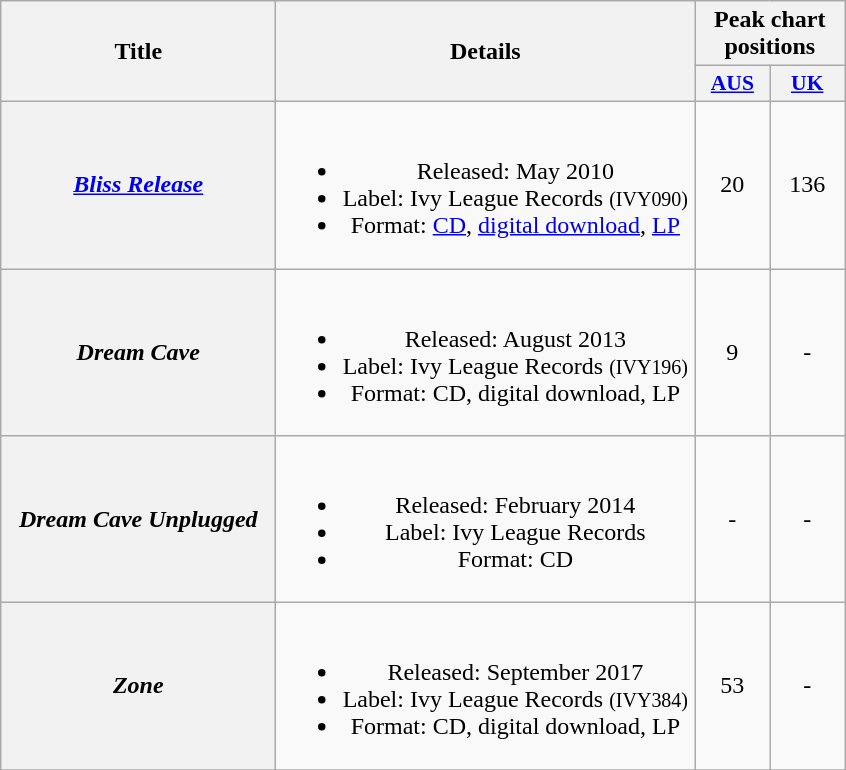<table class="wikitable plainrowheaders" style="text-align:center;" border="1">
<tr>
<th scope="col" rowspan="2" style="width:11em;">Title</th>
<th scope="col" rowspan="2" style="width:17em;">Details</th>
<th scope="col" colspan="2">Peak chart positions</th>
</tr>
<tr>
<th scope="col" style="width:3em;font-size:90%;"><a href='#'>AUS</a><br></th>
<th scope="col" style="width:3em;font-size:90%;"><a href='#'>UK</a><br></th>
</tr>
<tr>
<th scope="row"><em><a href='#'>Bliss Release</a></em></th>
<td><br><ul><li>Released: May 2010</li><li>Label: Ivy League Records <small>(IVY090)</small></li><li>Format: <a href='#'>CD</a>, <a href='#'>digital download</a>, <a href='#'>LP</a></li></ul></td>
<td>20</td>
<td>136</td>
</tr>
<tr>
<th scope="row"><em>Dream Cave</em></th>
<td><br><ul><li>Released: August 2013</li><li>Label: Ivy League Records <small>(IVY196)</small></li><li>Format: CD, digital download, LP</li></ul></td>
<td>9</td>
<td>-</td>
</tr>
<tr>
<th scope="row"><em>Dream Cave Unplugged</em></th>
<td><br><ul><li>Released: February 2014</li><li>Label: Ivy League Records</li><li>Format: CD</li></ul></td>
<td>-</td>
<td>-</td>
</tr>
<tr>
<th scope="row"><em>Zone</em></th>
<td><br><ul><li>Released: September 2017</li><li>Label: Ivy League Records <small>(IVY384)</small></li><li>Format: CD, digital download, LP</li></ul></td>
<td>53</td>
<td>-</td>
</tr>
<tr>
</tr>
</table>
